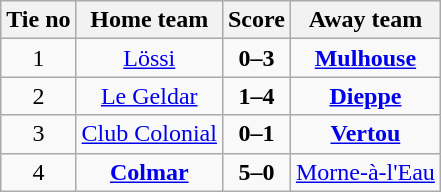<table class="wikitable" style="text-align:center">
<tr>
<th>Tie no</th>
<th>Home team</th>
<th>Score</th>
<th>Away team</th>
</tr>
<tr>
<td>1</td>
<td><a href='#'>Lössi</a></td>
<td><strong>0–3</strong></td>
<td><strong><a href='#'>Mulhouse</a></strong></td>
</tr>
<tr>
<td>2</td>
<td><a href='#'>Le Geldar</a></td>
<td><strong>1–4</strong></td>
<td><strong><a href='#'>Dieppe</a></strong></td>
</tr>
<tr>
<td>3</td>
<td><a href='#'>Club Colonial</a></td>
<td><strong>0–1</strong></td>
<td><strong><a href='#'>Vertou</a></strong></td>
</tr>
<tr>
<td>4</td>
<td><strong><a href='#'>Colmar</a></strong></td>
<td><strong>5–0</strong></td>
<td><a href='#'>Morne-à-l'Eau</a></td>
</tr>
</table>
